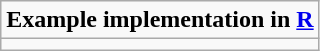<table role="presentation" class="wikitable mw-collapsible mw-collapsed">
<tr>
<td><strong>Example implementation in <a href='#'>R</a></strong></td>
</tr>
<tr>
<td></td>
</tr>
</table>
